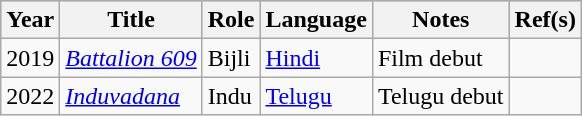<table class="wikitable sortable">
<tr style="background:#ccc; text-align:center;">
<th>Year</th>
<th>Title</th>
<th>Role</th>
<th>Language</th>
<th>Notes</th>
<th>Ref(s)</th>
</tr>
<tr>
<td>2019</td>
<td><em><a href='#'>Battalion 609</a></em></td>
<td>Bijli</td>
<td><a href='#'>Hindi</a></td>
<td>Film debut</td>
<td></td>
</tr>
<tr>
<td>2022</td>
<td><em><a href='#'>Induvadana</a></em></td>
<td>Indu</td>
<td><a href='#'>Telugu</a></td>
<td>Telugu debut</td>
<td></td>
</tr>
</table>
